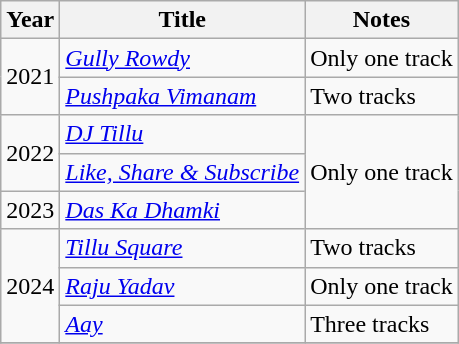<table class="wikitable">
<tr>
<th>Year</th>
<th>Title</th>
<th>Notes</th>
</tr>
<tr>
<td rowspan="2">2021</td>
<td><em><a href='#'>Gully Rowdy</a></em></td>
<td>Only one track</td>
</tr>
<tr>
<td><a href='#'><em>Pushpaka Vimanam</em></a></td>
<td>Two tracks</td>
</tr>
<tr>
<td rowspan="2">2022</td>
<td><em><a href='#'>DJ Tillu</a></em></td>
<td rowspan="3">Only one track</td>
</tr>
<tr>
<td><em><a href='#'>Like, Share & Subscribe</a></em></td>
</tr>
<tr>
<td>2023</td>
<td><em><a href='#'>Das Ka Dhamki</a></em></td>
</tr>
<tr>
<td rowspan="3">2024</td>
<td><em><a href='#'>Tillu Square</a></em></td>
<td>Two tracks</td>
</tr>
<tr>
<td><em><a href='#'>Raju Yadav</a></em></td>
<td>Only one track</td>
</tr>
<tr>
<td><a href='#'><em>Aay</em></a></td>
<td>Three tracks</td>
</tr>
<tr>
</tr>
</table>
